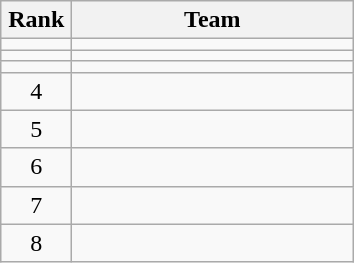<table class="wikitable" style="text-align: center;">
<tr>
<th width=40>Rank</th>
<th width=180>Team</th>
</tr>
<tr>
<td></td>
<td align=left></td>
</tr>
<tr>
<td></td>
<td align=left></td>
</tr>
<tr>
<td></td>
<td align=left></td>
</tr>
<tr>
<td>4</td>
<td align=left></td>
</tr>
<tr>
<td>5</td>
<td align=left></td>
</tr>
<tr>
<td>6</td>
<td align=left></td>
</tr>
<tr>
<td>7</td>
<td align=left></td>
</tr>
<tr>
<td>8</td>
<td align=left></td>
</tr>
</table>
